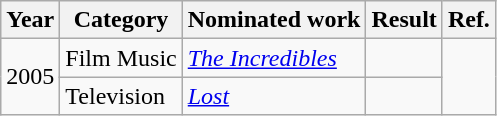<table class="wikitable">
<tr>
<th>Year</th>
<th>Category</th>
<th>Nominated work</th>
<th>Result</th>
<th>Ref.</th>
</tr>
<tr>
<td rowspan="2">2005</td>
<td>Film Music</td>
<td><em><a href='#'>The Incredibles</a></em></td>
<td></td>
<td align="center" rowspan="2"></td>
</tr>
<tr>
<td>Television</td>
<td><em><a href='#'>Lost</a></em></td>
<td></td>
</tr>
</table>
